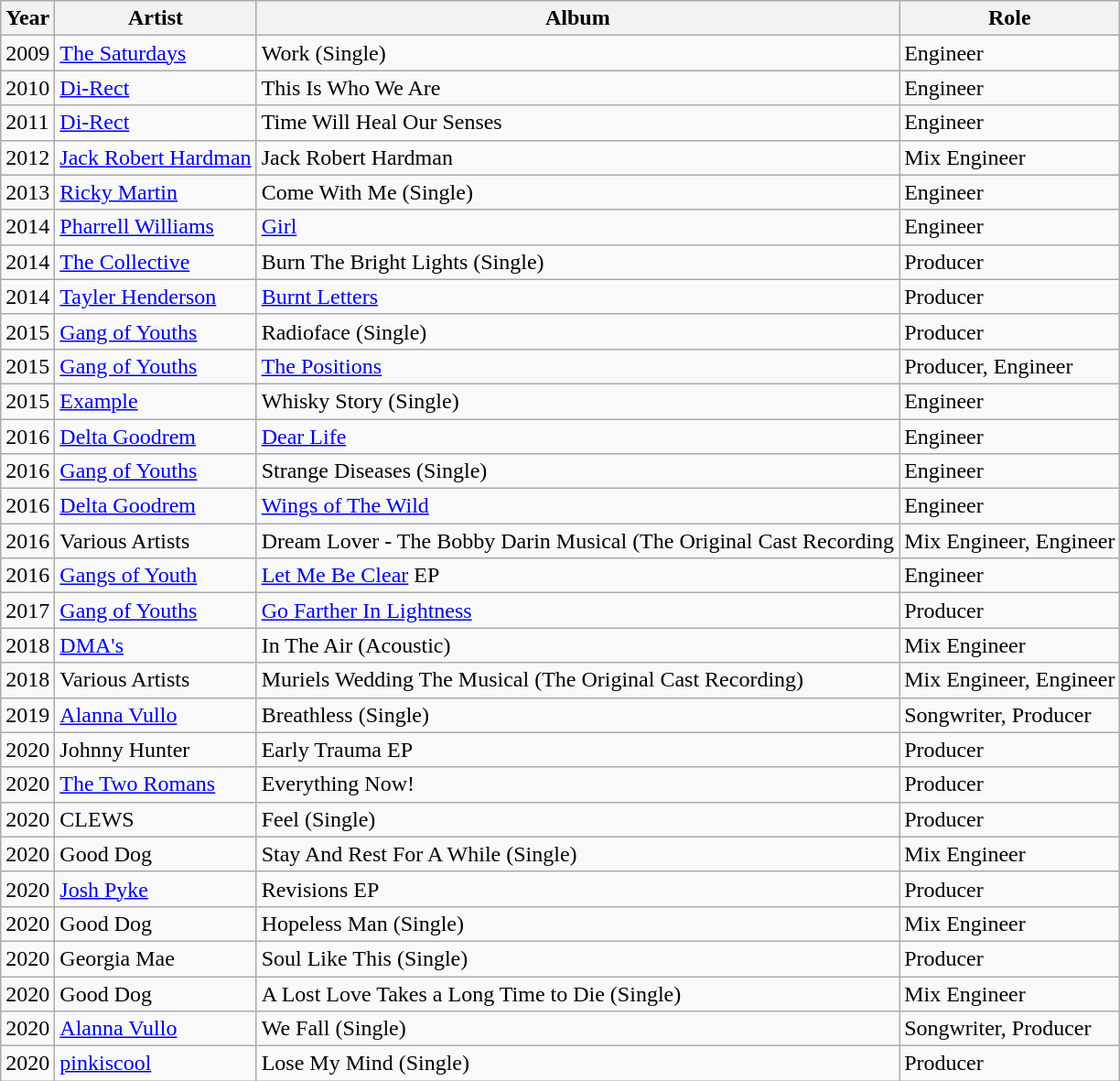<table class="wikitable">
<tr>
<th>Year</th>
<th>Artist</th>
<th>Album</th>
<th>Role</th>
</tr>
<tr>
<td>2009</td>
<td><a href='#'>The Saturdays</a></td>
<td>Work (Single)</td>
<td>Engineer</td>
</tr>
<tr>
<td>2010</td>
<td><a href='#'>Di-Rect</a></td>
<td>This Is Who We Are</td>
<td>Engineer</td>
</tr>
<tr>
<td>2011</td>
<td><a href='#'>Di-Rect</a></td>
<td>Time Will Heal Our Senses</td>
<td>Engineer</td>
</tr>
<tr>
<td>2012</td>
<td><a href='#'>Jack Robert Hardman</a></td>
<td>Jack Robert Hardman</td>
<td>Mix Engineer</td>
</tr>
<tr>
<td>2013</td>
<td><a href='#'>Ricky Martin</a></td>
<td>Come With Me (Single)</td>
<td>Engineer</td>
</tr>
<tr>
<td>2014</td>
<td><a href='#'>Pharrell Williams</a></td>
<td><a href='#'>Girl</a></td>
<td>Engineer</td>
</tr>
<tr>
<td>2014</td>
<td><a href='#'>The Collective</a></td>
<td>Burn The Bright Lights (Single)</td>
<td>Producer</td>
</tr>
<tr>
<td>2014</td>
<td><a href='#'>Tayler Henderson</a></td>
<td><a href='#'>Burnt Letters</a></td>
<td>Producer</td>
</tr>
<tr>
<td>2015</td>
<td><a href='#'>Gang of Youths</a></td>
<td>Radioface (Single)</td>
<td>Producer</td>
</tr>
<tr>
<td>2015</td>
<td><a href='#'>Gang of Youths</a></td>
<td><a href='#'>The Positions</a></td>
<td>Producer, Engineer</td>
</tr>
<tr>
<td>2015</td>
<td><a href='#'>Example</a></td>
<td>Whisky Story (Single)</td>
<td>Engineer</td>
</tr>
<tr>
<td>2016</td>
<td><a href='#'>Delta Goodrem</a></td>
<td><a href='#'>Dear Life</a></td>
<td>Engineer</td>
</tr>
<tr>
<td>2016</td>
<td><a href='#'>Gang of Youths</a></td>
<td>Strange Diseases (Single)</td>
<td>Engineer</td>
</tr>
<tr>
<td>2016</td>
<td><a href='#'>Delta Goodrem</a></td>
<td><a href='#'>Wings of The Wild</a></td>
<td>Engineer</td>
</tr>
<tr>
<td>2016</td>
<td>Various Artists</td>
<td>Dream Lover - The Bobby Darin Musical (The Original Cast Recording</td>
<td>Mix Engineer, Engineer</td>
</tr>
<tr>
<td>2016</td>
<td><a href='#'>Gangs of Youth</a></td>
<td><a href='#'>Let Me Be Clear</a> EP</td>
<td>Engineer</td>
</tr>
<tr>
<td>2017</td>
<td><a href='#'>Gang of Youths</a></td>
<td><a href='#'>Go Farther In Lightness</a></td>
<td>Producer</td>
</tr>
<tr>
<td>2018</td>
<td><a href='#'>DMA's</a></td>
<td>In The Air (Acoustic)</td>
<td>Mix Engineer</td>
</tr>
<tr>
<td>2018</td>
<td>Various Artists</td>
<td>Muriels Wedding The Musical (The Original Cast Recording)</td>
<td>Mix Engineer, Engineer</td>
</tr>
<tr>
<td>2019</td>
<td><a href='#'>Alanna Vullo</a></td>
<td>Breathless (Single)</td>
<td>Songwriter, Producer</td>
</tr>
<tr>
<td>2020</td>
<td>Johnny Hunter</td>
<td>Early Trauma EP</td>
<td>Producer</td>
</tr>
<tr>
<td>2020</td>
<td><a href='#'>The Two Romans</a></td>
<td>Everything Now!</td>
<td>Producer</td>
</tr>
<tr>
<td>2020</td>
<td>CLEWS</td>
<td>Feel (Single)</td>
<td>Producer</td>
</tr>
<tr>
<td>2020</td>
<td>Good Dog</td>
<td>Stay And Rest For A While (Single)</td>
<td>Mix Engineer</td>
</tr>
<tr>
<td>2020</td>
<td><a href='#'>Josh Pyke</a></td>
<td>Revisions EP</td>
<td>Producer</td>
</tr>
<tr>
<td>2020</td>
<td>Good Dog</td>
<td>Hopeless Man (Single)</td>
<td>Mix Engineer</td>
</tr>
<tr>
<td>2020</td>
<td>Georgia Mae</td>
<td>Soul Like This (Single)</td>
<td>Producer</td>
</tr>
<tr>
<td>2020</td>
<td>Good Dog</td>
<td>A Lost Love Takes a Long Time to Die (Single)</td>
<td>Mix Engineer</td>
</tr>
<tr>
<td>2020</td>
<td><a href='#'>Alanna Vullo</a></td>
<td>We Fall (Single)</td>
<td>Songwriter, Producer</td>
</tr>
<tr>
<td>2020</td>
<td><a href='#'>pinkiscool</a></td>
<td>Lose My Mind (Single)</td>
<td>Producer</td>
</tr>
</table>
